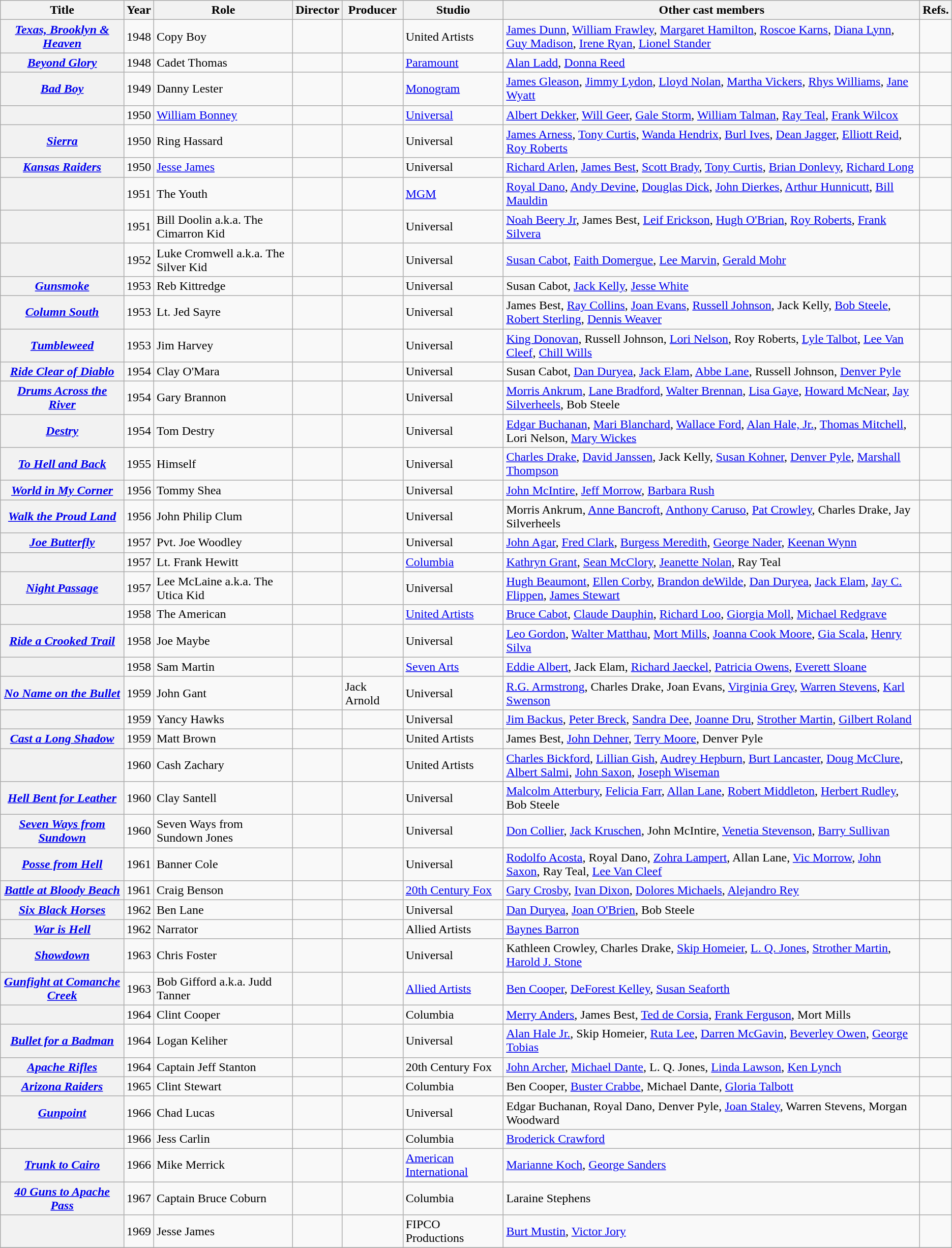<table class="wikitable sortable plainrowheaders">
<tr>
<th scope="col">Title</th>
<th scope="col">Year</th>
<th scope="col">Role</th>
<th scope="col">Director</th>
<th scope="col">Producer</th>
<th scope="col">Studio</th>
<th scope="col" class="unsortable">Other cast members</th>
<th scope="col" class="unsortable">Refs.</th>
</tr>
<tr>
<th scope="row"><em><a href='#'>Texas, Brooklyn & Heaven</a></em></th>
<td>1948</td>
<td>Copy Boy</td>
<td></td>
<td></td>
<td>United Artists</td>
<td><a href='#'>James Dunn</a>, <a href='#'>William Frawley</a>, <a href='#'>Margaret Hamilton</a>, <a href='#'>Roscoe Karns</a>, <a href='#'>Diana Lynn</a>, <a href='#'>Guy Madison</a>, <a href='#'>Irene Ryan</a>, <a href='#'>Lionel Stander</a></td>
<td></td>
</tr>
<tr>
<th scope="row"><em><a href='#'>Beyond Glory</a></em></th>
<td>1948</td>
<td>Cadet Thomas</td>
<td></td>
<td></td>
<td><a href='#'>Paramount</a></td>
<td><a href='#'>Alan Ladd</a>, <a href='#'>Donna Reed</a></td>
<td></td>
</tr>
<tr>
<th scope="row"><em><a href='#'>Bad Boy</a></em></th>
<td>1949</td>
<td>Danny Lester</td>
<td></td>
<td></td>
<td><a href='#'>Monogram</a></td>
<td><a href='#'>James Gleason</a>, <a href='#'>Jimmy Lydon</a>, <a href='#'>Lloyd Nolan</a>, <a href='#'>Martha Vickers</a>, <a href='#'>Rhys Williams</a>, <a href='#'>Jane Wyatt</a></td>
<td></td>
</tr>
<tr>
<th scope="row"><em></em></th>
<td>1950</td>
<td><a href='#'>William Bonney</a></td>
<td></td>
<td></td>
<td><a href='#'>Universal</a></td>
<td><a href='#'>Albert Dekker</a>, <a href='#'>Will Geer</a>, <a href='#'>Gale Storm</a>, <a href='#'>William Talman</a>, <a href='#'>Ray Teal</a>, <a href='#'>Frank Wilcox</a></td>
<td></td>
</tr>
<tr>
<th scope="row"><em><a href='#'>Sierra</a></em></th>
<td>1950</td>
<td>Ring Hassard</td>
<td></td>
<td></td>
<td>Universal</td>
<td><a href='#'>James Arness</a>, <a href='#'>Tony Curtis</a>, <a href='#'>Wanda Hendrix</a>, <a href='#'>Burl Ives</a>, <a href='#'>Dean Jagger</a>, <a href='#'>Elliott Reid</a>, <a href='#'>Roy Roberts</a></td>
<td></td>
</tr>
<tr>
<th scope="row"><em><a href='#'>Kansas Raiders</a></em></th>
<td>1950</td>
<td><a href='#'>Jesse James</a></td>
<td></td>
<td></td>
<td>Universal</td>
<td><a href='#'>Richard Arlen</a>, <a href='#'>James Best</a>, <a href='#'>Scott Brady</a>, <a href='#'>Tony Curtis</a>, <a href='#'>Brian Donlevy</a>, <a href='#'>Richard Long</a></td>
<td></td>
</tr>
<tr>
<th scope="row"><em></em></th>
<td>1951</td>
<td>The Youth</td>
<td></td>
<td></td>
<td><a href='#'>MGM</a></td>
<td><a href='#'>Royal Dano</a>, <a href='#'>Andy Devine</a>, <a href='#'>Douglas Dick</a>, <a href='#'>John Dierkes</a>, <a href='#'>Arthur Hunnicutt</a>, <a href='#'>Bill Mauldin</a></td>
<td></td>
</tr>
<tr>
<th scope="row"><em></em></th>
<td>1951</td>
<td>Bill Doolin a.k.a. The Cimarron Kid</td>
<td></td>
<td></td>
<td>Universal</td>
<td><a href='#'>Noah Beery Jr</a>, James Best, <a href='#'>Leif Erickson</a>, <a href='#'>Hugh O'Brian</a>, <a href='#'>Roy Roberts</a>, <a href='#'>Frank Silvera</a></td>
<td></td>
</tr>
<tr>
<th scope="row"><em></em></th>
<td>1952</td>
<td>Luke Cromwell a.k.a. The Silver Kid</td>
<td></td>
<td></td>
<td>Universal</td>
<td><a href='#'>Susan Cabot</a>, <a href='#'>Faith Domergue</a>, <a href='#'>Lee Marvin</a>, <a href='#'>Gerald Mohr</a></td>
<td></td>
</tr>
<tr>
<th scope="row"><em><a href='#'>Gunsmoke</a></em></th>
<td>1953</td>
<td>Reb Kittredge</td>
<td></td>
<td></td>
<td>Universal</td>
<td>Susan Cabot, <a href='#'>Jack Kelly</a>, <a href='#'>Jesse White</a></td>
<td></td>
</tr>
<tr>
<th scope="row"><em><a href='#'>Column South</a></em></th>
<td>1953</td>
<td>Lt. Jed Sayre</td>
<td></td>
<td></td>
<td>Universal</td>
<td>James Best, <a href='#'>Ray Collins</a>, <a href='#'>Joan Evans</a>, <a href='#'>Russell Johnson</a>, Jack Kelly, <a href='#'>Bob Steele</a>, <a href='#'>Robert Sterling</a>, <a href='#'>Dennis Weaver</a></td>
<td></td>
</tr>
<tr>
<th scope="row"><em><a href='#'>Tumbleweed</a></em></th>
<td>1953</td>
<td>Jim Harvey</td>
<td></td>
<td></td>
<td>Universal</td>
<td><a href='#'>King Donovan</a>, Russell Johnson, <a href='#'>Lori Nelson</a>, Roy Roberts, <a href='#'>Lyle Talbot</a>, <a href='#'>Lee Van Cleef</a>, <a href='#'>Chill Wills</a></td>
<td></td>
</tr>
<tr>
<th scope="row"><em><a href='#'>Ride Clear of Diablo</a></em></th>
<td>1954</td>
<td>Clay O'Mara</td>
<td></td>
<td></td>
<td>Universal</td>
<td>Susan Cabot, <a href='#'>Dan Duryea</a>, <a href='#'>Jack Elam</a>, <a href='#'>Abbe Lane</a>, Russell Johnson, <a href='#'>Denver Pyle</a></td>
<td></td>
</tr>
<tr>
<th scope="row"><em><a href='#'>Drums Across the River</a></em></th>
<td>1954</td>
<td>Gary Brannon</td>
<td></td>
<td></td>
<td>Universal</td>
<td><a href='#'>Morris Ankrum</a>, <a href='#'>Lane Bradford</a>, <a href='#'>Walter Brennan</a>, <a href='#'>Lisa Gaye</a>, <a href='#'>Howard McNear</a>, <a href='#'>Jay Silverheels</a>, Bob Steele</td>
<td></td>
</tr>
<tr>
<th scope="row"><em><a href='#'>Destry</a></em></th>
<td>1954</td>
<td>Tom Destry</td>
<td></td>
<td></td>
<td>Universal</td>
<td><a href='#'>Edgar Buchanan</a>, <a href='#'>Mari Blanchard</a>, <a href='#'>Wallace Ford</a>, <a href='#'>Alan Hale, Jr.</a>, <a href='#'>Thomas Mitchell</a>, Lori Nelson, <a href='#'>Mary Wickes</a></td>
<td></td>
</tr>
<tr>
<th scope="row"><em><a href='#'>To Hell and Back</a></em></th>
<td>1955</td>
<td>Himself</td>
<td></td>
<td></td>
<td>Universal</td>
<td><a href='#'>Charles Drake</a>, <a href='#'>David Janssen</a>, Jack Kelly, <a href='#'>Susan Kohner</a>, <a href='#'>Denver Pyle</a>, <a href='#'>Marshall Thompson</a></td>
<td></td>
</tr>
<tr>
<th scope="row"><em><a href='#'>World in My Corner</a></em></th>
<td>1956</td>
<td>Tommy Shea</td>
<td></td>
<td></td>
<td>Universal</td>
<td><a href='#'>John McIntire</a>, <a href='#'>Jeff Morrow</a>, <a href='#'>Barbara Rush</a></td>
<td></td>
</tr>
<tr>
<th scope="row"><em><a href='#'>Walk the Proud Land</a></em></th>
<td>1956</td>
<td>John Philip Clum</td>
<td></td>
<td></td>
<td>Universal</td>
<td>Morris Ankrum, <a href='#'>Anne Bancroft</a>, <a href='#'>Anthony Caruso</a>, <a href='#'>Pat Crowley</a>, Charles Drake, Jay Silverheels</td>
<td></td>
</tr>
<tr>
<th scope="row"><em><a href='#'>Joe Butterfly</a></em></th>
<td>1957</td>
<td>Pvt. Joe Woodley</td>
<td></td>
<td></td>
<td>Universal</td>
<td><a href='#'>John Agar</a>, <a href='#'>Fred Clark</a>, <a href='#'>Burgess Meredith</a>, <a href='#'>George Nader</a>, <a href='#'>Keenan Wynn</a></td>
<td></td>
</tr>
<tr>
<th scope="row"><em></em></th>
<td>1957</td>
<td>Lt. Frank Hewitt</td>
<td></td>
<td><br></td>
<td><a href='#'>Columbia</a></td>
<td><a href='#'>Kathryn Grant</a>, <a href='#'>Sean McClory</a>, <a href='#'>Jeanette Nolan</a>, Ray Teal</td>
<td></td>
</tr>
<tr>
<th scope="row"><em><a href='#'>Night Passage</a></em></th>
<td>1957</td>
<td>Lee McLaine a.k.a. The Utica Kid</td>
<td></td>
<td></td>
<td>Universal</td>
<td><a href='#'>Hugh Beaumont</a>, <a href='#'>Ellen Corby</a>, <a href='#'>Brandon deWilde</a>, <a href='#'>Dan Duryea</a>, <a href='#'>Jack Elam</a>, <a href='#'>Jay C. Flippen</a>, <a href='#'>James Stewart</a></td>
<td></td>
</tr>
<tr>
<th scope="row"><em></em></th>
<td>1958</td>
<td>The American</td>
<td></td>
<td></td>
<td><a href='#'>United Artists</a></td>
<td><a href='#'>Bruce Cabot</a>, <a href='#'>Claude Dauphin</a>, <a href='#'>Richard Loo</a>, <a href='#'>Giorgia Moll</a>, <a href='#'>Michael Redgrave</a></td>
<td></td>
</tr>
<tr>
<th scope="row"><em><a href='#'>Ride a Crooked Trail</a></em></th>
<td>1958</td>
<td>Joe Maybe</td>
<td></td>
<td></td>
<td>Universal</td>
<td><a href='#'>Leo Gordon</a>, <a href='#'>Walter Matthau</a>, <a href='#'>Mort Mills</a>, <a href='#'>Joanna Cook Moore</a>, <a href='#'>Gia Scala</a>, <a href='#'>Henry Silva</a></td>
<td></td>
</tr>
<tr>
<th scope="row"><em></em></th>
<td>1958</td>
<td>Sam Martin</td>
<td></td>
<td><br></td>
<td><a href='#'>Seven Arts</a></td>
<td><a href='#'>Eddie Albert</a>, Jack Elam, <a href='#'>Richard Jaeckel</a>, <a href='#'>Patricia Owens</a>, <a href='#'>Everett Sloane</a></td>
<td></td>
</tr>
<tr>
<th scope="row"><em><a href='#'>No Name on the Bullet</a></em></th>
<td>1959</td>
<td>John Gant</td>
<td></td>
<td>Jack Arnold<br></td>
<td>Universal</td>
<td><a href='#'>R.G. Armstrong</a>, Charles Drake, Joan Evans, <a href='#'>Virginia Grey</a>, <a href='#'>Warren Stevens</a>, <a href='#'>Karl Swenson</a></td>
<td></td>
</tr>
<tr>
<th scope="row"><em></em></th>
<td>1959</td>
<td>Yancy Hawks</td>
<td></td>
<td></td>
<td>Universal</td>
<td><a href='#'>Jim Backus</a>, <a href='#'>Peter Breck</a>, <a href='#'>Sandra Dee</a>, <a href='#'>Joanne Dru</a>, <a href='#'>Strother Martin</a>, <a href='#'>Gilbert Roland</a></td>
<td></td>
</tr>
<tr>
<th scope="row"><em><a href='#'>Cast a Long Shadow</a></em></th>
<td>1959</td>
<td>Matt Brown</td>
<td></td>
<td><br></td>
<td>United Artists</td>
<td>James Best, <a href='#'>John Dehner</a>, <a href='#'>Terry Moore</a>, Denver Pyle</td>
<td></td>
</tr>
<tr>
<th scope="row"><em></em></th>
<td>1960</td>
<td>Cash Zachary</td>
<td></td>
<td></td>
<td>United Artists</td>
<td><a href='#'>Charles Bickford</a>, <a href='#'>Lillian Gish</a>, <a href='#'>Audrey Hepburn</a>, <a href='#'>Burt Lancaster</a>, <a href='#'>Doug McClure</a>, <a href='#'>Albert Salmi</a>, <a href='#'>John Saxon</a>, <a href='#'>Joseph Wiseman</a></td>
<td></td>
</tr>
<tr>
<th scope="row"><em><a href='#'>Hell Bent for Leather</a></em></th>
<td>1960</td>
<td>Clay Santell</td>
<td></td>
<td></td>
<td>Universal</td>
<td><a href='#'>Malcolm Atterbury</a>, <a href='#'>Felicia Farr</a>, <a href='#'>Allan Lane</a>, <a href='#'>Robert Middleton</a>, <a href='#'>Herbert Rudley</a>, Bob Steele</td>
<td></td>
</tr>
<tr>
<th scope="row"><em><a href='#'>Seven Ways from Sundown</a></em></th>
<td>1960</td>
<td>Seven Ways from Sundown Jones</td>
<td></td>
<td></td>
<td>Universal</td>
<td><a href='#'>Don Collier</a>, <a href='#'>Jack Kruschen</a>, John McIntire, <a href='#'>Venetia Stevenson</a>, <a href='#'>Barry Sullivan</a></td>
<td></td>
</tr>
<tr>
<th scope="row"><em><a href='#'>Posse from Hell</a></em></th>
<td>1961</td>
<td>Banner Cole</td>
<td></td>
<td></td>
<td>Universal</td>
<td><a href='#'>Rodolfo Acosta</a>, Royal Dano, <a href='#'>Zohra Lampert</a>, Allan Lane, <a href='#'>Vic Morrow</a>, <a href='#'>John Saxon</a>, Ray Teal, <a href='#'>Lee Van Cleef</a></td>
<td></td>
</tr>
<tr>
<th scope="row"><em><a href='#'>Battle at Bloody Beach</a></em></th>
<td>1961</td>
<td>Craig Benson</td>
<td></td>
<td></td>
<td><a href='#'>20th Century Fox</a></td>
<td><a href='#'>Gary Crosby</a>, <a href='#'>Ivan Dixon</a>, <a href='#'>Dolores Michaels</a>, <a href='#'>Alejandro Rey</a></td>
<td></td>
</tr>
<tr>
<th scope="row"><em><a href='#'>Six Black Horses</a></em></th>
<td>1962</td>
<td>Ben Lane</td>
<td></td>
<td></td>
<td>Universal</td>
<td><a href='#'>Dan Duryea</a>, <a href='#'>Joan O'Brien</a>, Bob Steele</td>
<td></td>
</tr>
<tr>
<th scope="row"><em><a href='#'>War is Hell</a></em></th>
<td>1962</td>
<td>Narrator</td>
<td></td>
<td></td>
<td>Allied Artists</td>
<td><a href='#'>Baynes Barron</a></td>
<td></td>
</tr>
<tr>
<th scope="row"><em><a href='#'>Showdown</a></em></th>
<td>1963</td>
<td>Chris Foster</td>
<td></td>
<td></td>
<td>Universal</td>
<td>Kathleen Crowley, Charles Drake, <a href='#'>Skip Homeier</a>, <a href='#'>L. Q. Jones</a>, <a href='#'>Strother Martin</a>, <a href='#'>Harold J. Stone</a></td>
<td></td>
</tr>
<tr>
<th scope="row"><em><a href='#'>Gunfight at Comanche Creek</a></em></th>
<td>1963</td>
<td>Bob Gifford a.k.a. Judd Tanner</td>
<td></td>
<td></td>
<td><a href='#'>Allied Artists</a></td>
<td><a href='#'>Ben Cooper</a>, <a href='#'>DeForest Kelley</a>, <a href='#'>Susan Seaforth</a></td>
<td></td>
</tr>
<tr>
<th scope="row"><em></em></th>
<td>1964</td>
<td>Clint Cooper</td>
<td></td>
<td></td>
<td>Columbia</td>
<td><a href='#'>Merry Anders</a>, James Best, <a href='#'>Ted de Corsia</a>, <a href='#'>Frank Ferguson</a>, Mort Mills</td>
<td></td>
</tr>
<tr>
<th scope="row"><em><a href='#'>Bullet for a Badman</a></em></th>
<td>1964</td>
<td>Logan Keliher</td>
<td></td>
<td></td>
<td>Universal</td>
<td><a href='#'>Alan Hale Jr.</a>, Skip Homeier, <a href='#'>Ruta Lee</a>, <a href='#'>Darren McGavin</a>, <a href='#'>Beverley Owen</a>, <a href='#'>George Tobias</a></td>
<td></td>
</tr>
<tr>
<th scope="row"><em><a href='#'>Apache Rifles</a></em></th>
<td>1964</td>
<td>Captain Jeff Stanton</td>
<td></td>
<td></td>
<td>20th Century Fox</td>
<td><a href='#'>John Archer</a>, <a href='#'>Michael Dante</a>, L. Q. Jones, <a href='#'>Linda Lawson</a>, <a href='#'>Ken Lynch</a></td>
<td></td>
</tr>
<tr>
<th scope="row"><em><a href='#'>Arizona Raiders</a></em></th>
<td>1965</td>
<td>Clint Stewart</td>
<td></td>
<td></td>
<td>Columbia</td>
<td>Ben Cooper, <a href='#'>Buster Crabbe</a>, Michael Dante, <a href='#'>Gloria Talbott</a></td>
<td></td>
</tr>
<tr>
<th scope="row"><em><a href='#'>Gunpoint</a></em></th>
<td>1966</td>
<td>Chad Lucas</td>
<td></td>
<td></td>
<td>Universal</td>
<td>Edgar Buchanan, Royal Dano, Denver Pyle, <a href='#'>Joan Staley</a>, Warren Stevens, Morgan Woodward</td>
<td></td>
</tr>
<tr>
<th scope="row"><em></em></th>
<td>1966</td>
<td>Jess Carlin</td>
<td></td>
<td><br></td>
<td>Columbia</td>
<td><a href='#'>Broderick Crawford</a></td>
<td></td>
</tr>
<tr>
<th scope="row"><em><a href='#'>Trunk to Cairo</a></em></th>
<td>1966</td>
<td>Mike Merrick</td>
<td></td>
<td></td>
<td><a href='#'>American International</a></td>
<td><a href='#'>Marianne Koch</a>, <a href='#'>George Sanders</a></td>
<td></td>
</tr>
<tr>
<th scope="row"><em><a href='#'>40 Guns to Apache Pass</a></em></th>
<td>1967</td>
<td>Captain Bruce Coburn</td>
<td></td>
<td></td>
<td>Columbia</td>
<td>Laraine Stephens</td>
<td></td>
</tr>
<tr>
<th scope="row"><em></em></th>
<td>1969</td>
<td>Jesse James</td>
<td></td>
<td></td>
<td>FIPCO Productions</td>
<td><a href='#'>Burt Mustin</a>, <a href='#'>Victor Jory</a></td>
<td></td>
</tr>
<tr>
</tr>
</table>
